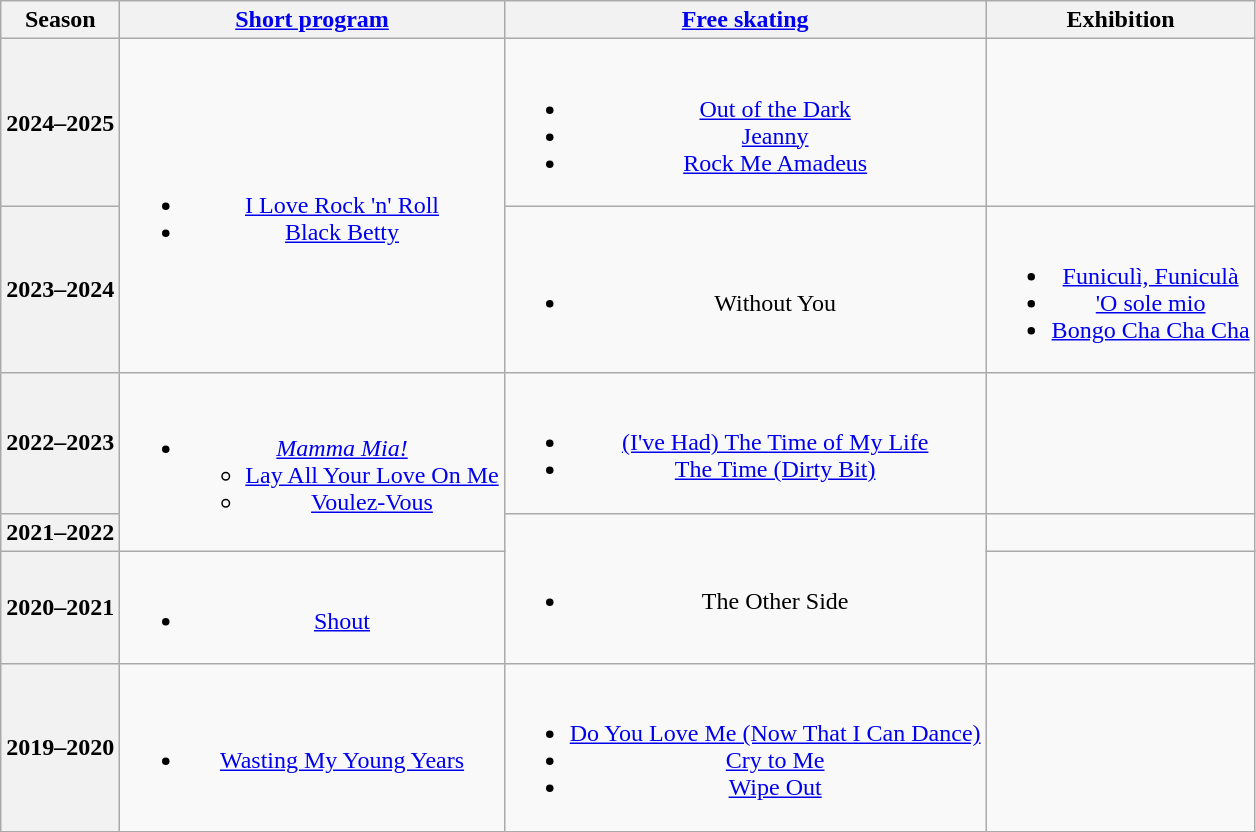<table class=wikitable style=text-align:center>
<tr>
<th>Season</th>
<th><a href='#'>Short program</a></th>
<th><a href='#'>Free skating</a></th>
<th>Exhibition</th>
</tr>
<tr>
<th>2024–2025 <br> </th>
<td rowspan=2><br><ul><li><a href='#'>I Love Rock 'n' Roll</a> <br> </li><li><a href='#'>Black Betty</a> <br> </li></ul></td>
<td><br><ul><li><a href='#'>Out of the Dark</a></li><li><a href='#'>Jeanny</a></li><li><a href='#'>Rock Me Amadeus</a> <br> </li></ul></td>
<td></td>
</tr>
<tr>
<th>2023–2024 <br> </th>
<td><br><ul><li>Without You <br> </li></ul></td>
<td><br><ul><li><a href='#'>Funiculì, Funiculà</a> <br></li><li><a href='#'>'O sole mio</a> <br></li><li><a href='#'>Bongo Cha Cha Cha</a> <br></li></ul></td>
</tr>
<tr>
<th>2022–2023 <br> </th>
<td rowspan=2><br><ul><li><em><a href='#'>Mamma Mia!</a></em><ul><li><a href='#'>Lay All Your Love On Me</a> <br></li><li><a href='#'>Voulez-Vous</a> <br> </li></ul></li></ul></td>
<td><br><ul><li><a href='#'>(I've Had) The Time of My Life</a> <br></li><li><a href='#'>The Time (Dirty Bit)</a> <br></li></ul></td>
</tr>
<tr>
<th>2021–2022 <br> </th>
<td rowspan=2><br><ul><li>The Other Side <br> </li></ul></td>
<td></td>
</tr>
<tr>
<th>2020–2021 <br> </th>
<td><br><ul><li><a href='#'>Shout</a> <br> </li></ul></td>
<td></td>
</tr>
<tr>
<th>2019–2020 <br> </th>
<td><br><ul><li><a href='#'>Wasting My Young Years</a> <br> </li></ul></td>
<td><br><ul><li><a href='#'>Do You Love Me (Now That I Can Dance)</a> <br> </li><li><a href='#'>Cry to Me</a> <br> </li><li><a href='#'>Wipe Out</a> <br> </li></ul></td>
<td></td>
</tr>
</table>
